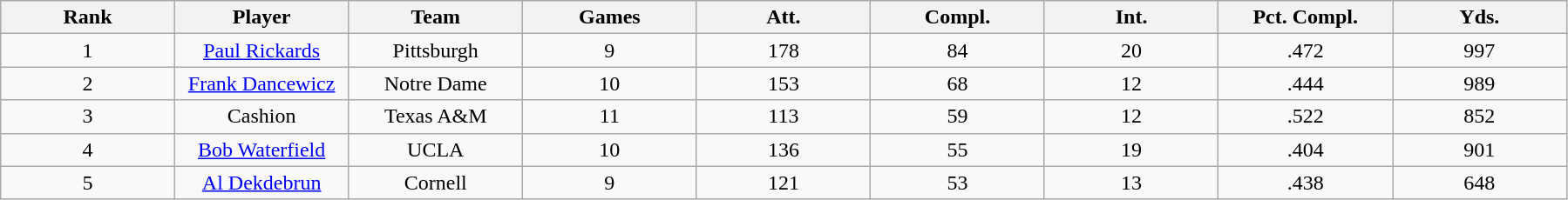<table class="wikitable sortable">
<tr>
<th bgcolor="#DDDDFF" width="10%">Rank</th>
<th bgcolor="#DDDDFF" width="10%">Player</th>
<th bgcolor="#DDDDFF" width="10%">Team</th>
<th bgcolor="#DDDDFF" width="10%">Games</th>
<th bgcolor="#DDDDFF" width="10%">Att.</th>
<th bgcolor="#DDDDFF" width="10%">Compl.</th>
<th bgcolor="#DDDDFF" width="10%">Int.</th>
<th bgcolor="#DDDDFF" width="10%">Pct. Compl.</th>
<th bgcolor="#DDDDFF" width="10%">Yds.</th>
</tr>
<tr align="center">
<td>1</td>
<td><a href='#'>Paul Rickards</a></td>
<td>Pittsburgh</td>
<td>9</td>
<td>178</td>
<td>84</td>
<td>20</td>
<td>.472</td>
<td>997</td>
</tr>
<tr align="center">
<td>2</td>
<td><a href='#'>Frank Dancewicz</a></td>
<td>Notre Dame</td>
<td>10</td>
<td>153</td>
<td>68</td>
<td>12</td>
<td>.444</td>
<td>989</td>
</tr>
<tr align="center">
<td>3</td>
<td>Cashion</td>
<td>Texas A&M</td>
<td>11</td>
<td>113</td>
<td>59</td>
<td>12</td>
<td>.522</td>
<td>852</td>
</tr>
<tr align="center">
<td>4</td>
<td><a href='#'>Bob Waterfield</a></td>
<td>UCLA</td>
<td>10</td>
<td>136</td>
<td>55</td>
<td>19</td>
<td>.404</td>
<td>901</td>
</tr>
<tr align="center">
<td>5</td>
<td><a href='#'>Al Dekdebrun</a></td>
<td>Cornell</td>
<td>9</td>
<td>121</td>
<td>53</td>
<td>13</td>
<td>.438</td>
<td>648</td>
</tr>
</table>
